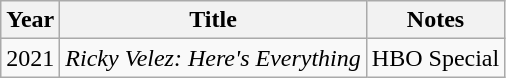<table class="wikitable">
<tr>
<th>Year</th>
<th>Title</th>
<th>Notes</th>
</tr>
<tr>
<td>2021</td>
<td><em>Ricky Velez: Here's Everything</em></td>
<td>HBO Special</td>
</tr>
</table>
